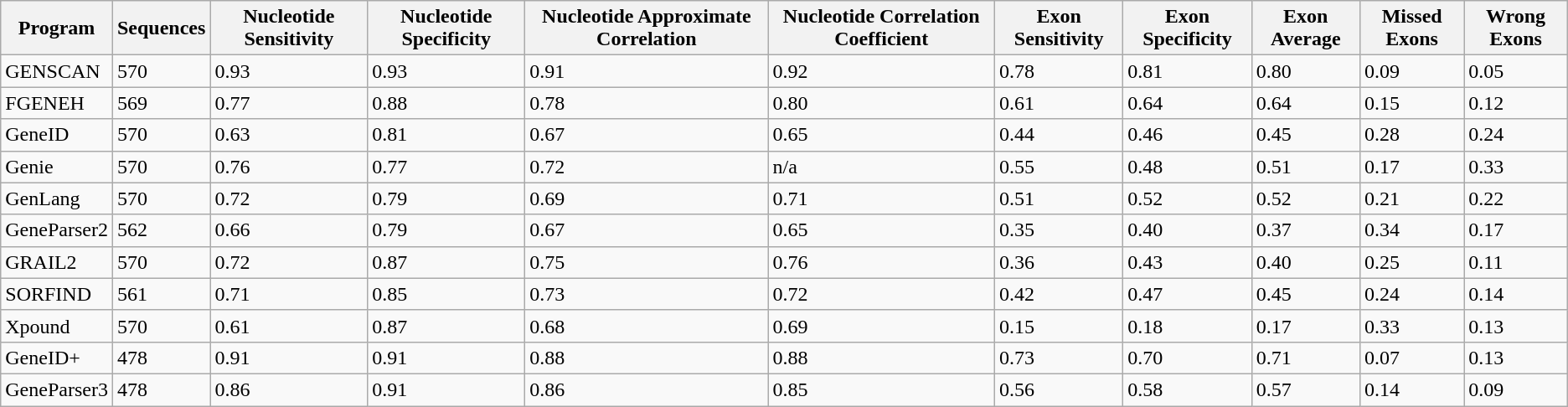<table class="wikitable sortable">
<tr>
<th>Program</th>
<th>Sequences</th>
<th>Nucleotide Sensitivity</th>
<th>Nucleotide Specificity</th>
<th>Nucleotide Approximate Correlation</th>
<th>Nucleotide Correlation Coefficient</th>
<th>Exon Sensitivity</th>
<th>Exon Specificity</th>
<th>Exon Average</th>
<th>Missed Exons</th>
<th>Wrong Exons</th>
</tr>
<tr>
<td>GENSCAN</td>
<td>570</td>
<td>0.93</td>
<td>0.93</td>
<td>0.91</td>
<td>0.92</td>
<td>0.78</td>
<td>0.81</td>
<td>0.80</td>
<td>0.09</td>
<td>0.05</td>
</tr>
<tr>
<td>FGENEH</td>
<td>569</td>
<td>0.77</td>
<td>0.88</td>
<td>0.78</td>
<td>0.80</td>
<td>0.61</td>
<td>0.64</td>
<td>0.64</td>
<td>0.15</td>
<td>0.12</td>
</tr>
<tr>
<td>GeneID</td>
<td>570</td>
<td>0.63</td>
<td>0.81</td>
<td>0.67</td>
<td>0.65</td>
<td>0.44</td>
<td>0.46</td>
<td>0.45</td>
<td>0.28</td>
<td>0.24</td>
</tr>
<tr>
<td>Genie</td>
<td>570</td>
<td>0.76</td>
<td>0.77</td>
<td>0.72</td>
<td>n/a</td>
<td>0.55</td>
<td>0.48</td>
<td>0.51</td>
<td>0.17</td>
<td>0.33</td>
</tr>
<tr>
<td>GenLang</td>
<td>570</td>
<td>0.72</td>
<td>0.79</td>
<td>0.69</td>
<td>0.71</td>
<td>0.51</td>
<td>0.52</td>
<td>0.52</td>
<td>0.21</td>
<td>0.22</td>
</tr>
<tr>
<td>GeneParser2</td>
<td>562</td>
<td>0.66</td>
<td>0.79</td>
<td>0.67</td>
<td>0.65</td>
<td>0.35</td>
<td>0.40</td>
<td>0.37</td>
<td>0.34</td>
<td>0.17</td>
</tr>
<tr>
<td>GRAIL2</td>
<td>570</td>
<td>0.72</td>
<td>0.87</td>
<td>0.75</td>
<td>0.76</td>
<td>0.36</td>
<td>0.43</td>
<td>0.40</td>
<td>0.25</td>
<td>0.11</td>
</tr>
<tr>
<td>SORFIND</td>
<td>561</td>
<td>0.71</td>
<td>0.85</td>
<td>0.73</td>
<td>0.72</td>
<td>0.42</td>
<td>0.47</td>
<td>0.45</td>
<td>0.24</td>
<td>0.14</td>
</tr>
<tr>
<td>Xpound</td>
<td>570</td>
<td>0.61</td>
<td>0.87</td>
<td>0.68</td>
<td>0.69</td>
<td>0.15</td>
<td>0.18</td>
<td>0.17</td>
<td>0.33</td>
<td>0.13</td>
</tr>
<tr>
<td>GeneID+</td>
<td>478</td>
<td>0.91</td>
<td>0.91</td>
<td>0.88</td>
<td>0.88</td>
<td>0.73</td>
<td>0.70</td>
<td>0.71</td>
<td>0.07</td>
<td>0.13</td>
</tr>
<tr>
<td>GeneParser3</td>
<td>478</td>
<td>0.86</td>
<td>0.91</td>
<td>0.86</td>
<td>0.85</td>
<td>0.56</td>
<td>0.58</td>
<td>0.57</td>
<td>0.14</td>
<td>0.09</td>
</tr>
</table>
